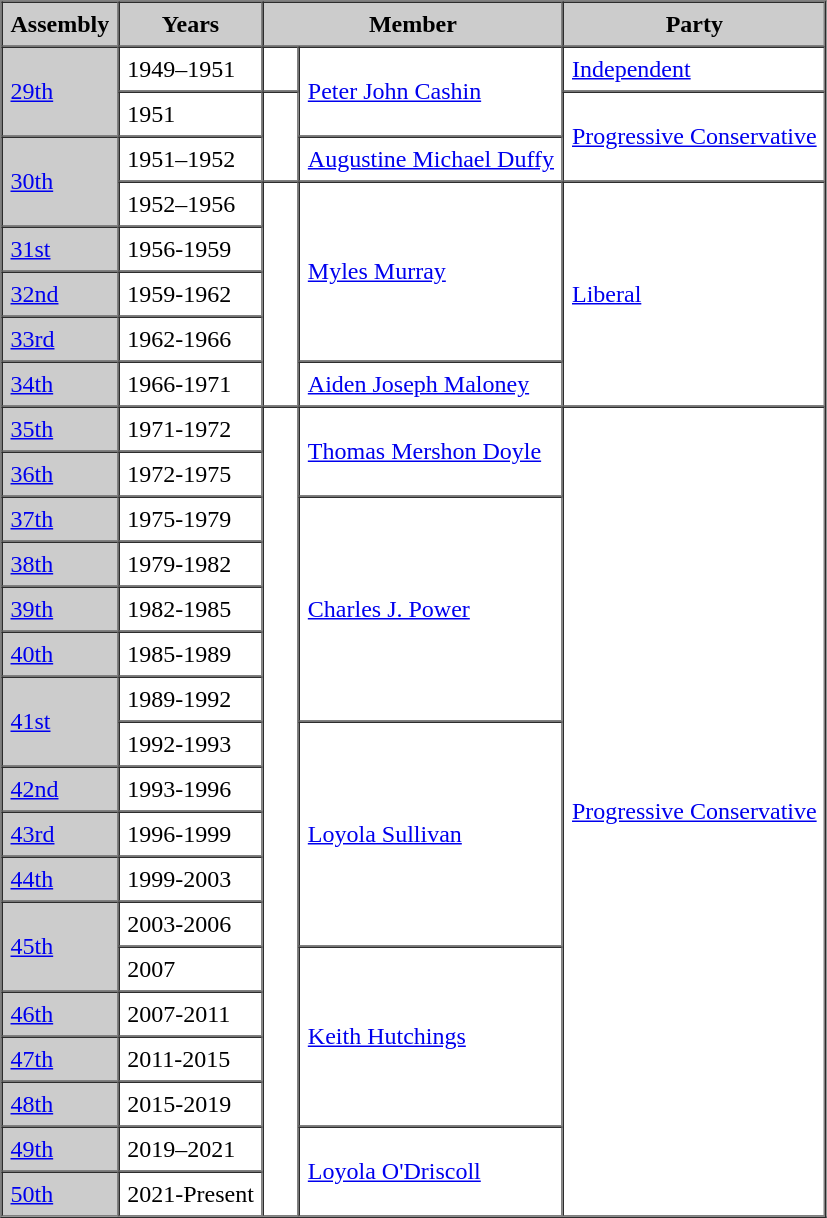<table border=1 cellpadding=5 cellspacing=0>
<tr bgcolor="CCCCCC">
<th>Assembly</th>
<th>Years</th>
<th colspan="2">Member</th>
<th>Party</th>
</tr>
<tr>
<td rowspan="2" bgcolor="CCCCCC"><a href='#'>29th</a></td>
<td>1949–1951</td>
<td>   </td>
<td rowspan="2"><a href='#'>Peter John Cashin</a></td>
<td><a href='#'>Independent</a></td>
</tr>
<tr>
<td>1951</td>
<td rowspan="2" >   </td>
<td rowspan="2"><a href='#'>Progressive Conservative</a></td>
</tr>
<tr>
<td bgcolor="CCCCCC" rowspan="2"><a href='#'>30th</a></td>
<td>1951–1952</td>
<td><a href='#'>Augustine Michael Duffy</a></td>
</tr>
<tr>
<td>1952–1956</td>
<td rowspan="5" >   </td>
<td rowspan="4"><a href='#'>Myles Murray</a></td>
<td rowspan="5"><a href='#'>Liberal</a></td>
</tr>
<tr>
<td bgcolor="CCCCCC"><a href='#'>31st</a></td>
<td>1956-1959</td>
</tr>
<tr>
<td bgcolor="CCCCCC"><a href='#'>32nd</a></td>
<td>1959-1962</td>
</tr>
<tr>
<td bgcolor="CCCCCC"><a href='#'>33rd</a></td>
<td>1962-1966</td>
</tr>
<tr>
<td bgcolor="CCCCCC"><a href='#'>34th</a></td>
<td>1966-1971</td>
<td><a href='#'>Aiden Joseph Maloney</a></td>
</tr>
<tr>
<td bgcolor="CCCCCC"><a href='#'>35th</a></td>
<td>1971-1972</td>
<td rowspan="18" ></td>
<td rowspan="2"><a href='#'>Thomas Mershon Doyle</a></td>
<td rowspan="18"><a href='#'>Progressive Conservative</a></td>
</tr>
<tr>
<td bgcolor="CCCCCC"><a href='#'>36th</a></td>
<td>1972-1975</td>
</tr>
<tr>
<td bgcolor="CCCCCC"><a href='#'>37th</a></td>
<td>1975-1979</td>
<td rowspan="5"><a href='#'>Charles J. Power</a></td>
</tr>
<tr>
<td bgcolor="CCCCCC"><a href='#'>38th</a></td>
<td>1979-1982</td>
</tr>
<tr>
<td bgcolor="CCCCCC"><a href='#'>39th</a></td>
<td>1982-1985</td>
</tr>
<tr>
<td bgcolor="CCCCCC"><a href='#'>40th</a></td>
<td>1985-1989</td>
</tr>
<tr>
<td rowspan="2" bgcolor="CCCCCC"><a href='#'>41st</a></td>
<td>1989-1992</td>
</tr>
<tr>
<td>1992-1993</td>
<td rowspan="5"><a href='#'>Loyola Sullivan</a></td>
</tr>
<tr>
<td bgcolor="CCCCCC"><a href='#'>42nd</a></td>
<td>1993-1996</td>
</tr>
<tr>
<td bgcolor="CCCCCC"><a href='#'>43rd</a></td>
<td>1996-1999</td>
</tr>
<tr>
<td bgcolor="CCCCCC"><a href='#'>44th</a></td>
<td>1999-2003</td>
</tr>
<tr>
<td rowspan="2" bgcolor="CCCCCC"><a href='#'>45th</a></td>
<td>2003-2006</td>
</tr>
<tr>
<td>2007</td>
<td rowspan="4"><a href='#'>Keith Hutchings</a></td>
</tr>
<tr>
<td bgcolor="CCCCCC"><a href='#'>46th</a></td>
<td>2007-2011</td>
</tr>
<tr>
<td bgcolor="CCCCCC"><a href='#'>47th</a></td>
<td>2011-2015</td>
</tr>
<tr>
<td bgcolor="CCCCCC"><a href='#'>48th</a></td>
<td>2015-2019</td>
</tr>
<tr>
<td bgcolor="CCCCCC"><a href='#'>49th</a></td>
<td>2019–2021</td>
<td rowspan= "2"><a href='#'>Loyola O'Driscoll</a></td>
</tr>
<tr>
<td bgcolor="CCCCCC"><a href='#'>50th</a></td>
<td>2021-Present</td>
</tr>
</table>
